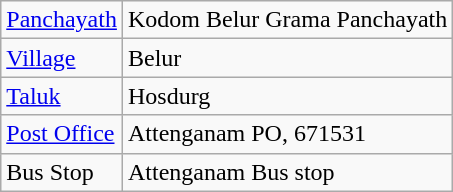<table class="wikitable">
<tr>
<td><a href='#'>Panchayath</a></td>
<td>Kodom Belur Grama Panchayath</td>
</tr>
<tr>
<td><a href='#'>Village</a></td>
<td>Belur</td>
</tr>
<tr>
<td><a href='#'>Taluk</a></td>
<td>Hosdurg</td>
</tr>
<tr>
<td><a href='#'>Post Office</a></td>
<td>Attenganam PO, 671531</td>
</tr>
<tr>
<td>Bus Stop</td>
<td>Attenganam Bus stop</td>
</tr>
</table>
